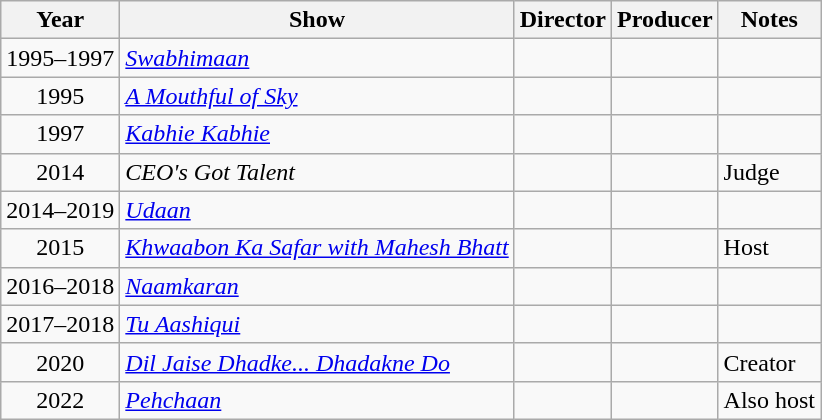<table class="wikitable sortable">
<tr>
<th>Year</th>
<th>Show</th>
<th>Director</th>
<th>Producer</th>
<th class="unsortable">Notes</th>
</tr>
<tr>
<td style="text-align:center;">1995–1997</td>
<td><em><a href='#'>Swabhimaan</a></em></td>
<td></td>
<td></td>
<td></td>
</tr>
<tr>
<td style="text-align:center;">1995</td>
<td><em><a href='#'>A Mouthful of Sky</a></em></td>
<td></td>
<td></td>
<td></td>
</tr>
<tr>
<td style="text-align:center;">1997</td>
<td><em><a href='#'>Kabhie Kabhie</a></em></td>
<td></td>
<td></td>
<td></td>
</tr>
<tr>
<td style="text-align:center;">2014</td>
<td><em>CEO's Got Talent</em></td>
<td></td>
<td></td>
<td>Judge</td>
</tr>
<tr>
<td style="text-align:center;">2014–2019</td>
<td><em><a href='#'>Udaan</a></em></td>
<td></td>
<td></td>
<td></td>
</tr>
<tr>
<td style="text-align:center;">2015</td>
<td><em><a href='#'>Khwaabon Ka Safar with Mahesh Bhatt</a></em></td>
<td></td>
<td></td>
<td>Host</td>
</tr>
<tr>
<td style="text-align:center;">2016–2018</td>
<td><em><a href='#'>Naamkaran</a></em></td>
<td></td>
<td></td>
<td></td>
</tr>
<tr>
<td style="text-align:center;">2017–2018</td>
<td><em><a href='#'>Tu Aashiqui</a></em></td>
<td></td>
<td></td>
<td></td>
</tr>
<tr>
<td style="text-align:center;">2020</td>
<td><em><a href='#'>Dil Jaise Dhadke... Dhadakne Do</a></em></td>
<td></td>
<td></td>
<td>Creator</td>
</tr>
<tr>
<td style="text-align:center;">2022</td>
<td><em><a href='#'>Pehchaan</a></em></td>
<td></td>
<td></td>
<td>Also host</td>
</tr>
</table>
